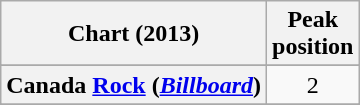<table class="wikitable sortable plainrowheaders">
<tr>
<th>Chart (2013)</th>
<th>Peak<br>position</th>
</tr>
<tr>
</tr>
<tr>
<th scope="row">Canada <a href='#'>Rock</a> (<em><a href='#'>Billboard</a></em>)</th>
<td style="text-align:center;">2</td>
</tr>
<tr>
</tr>
<tr>
</tr>
</table>
